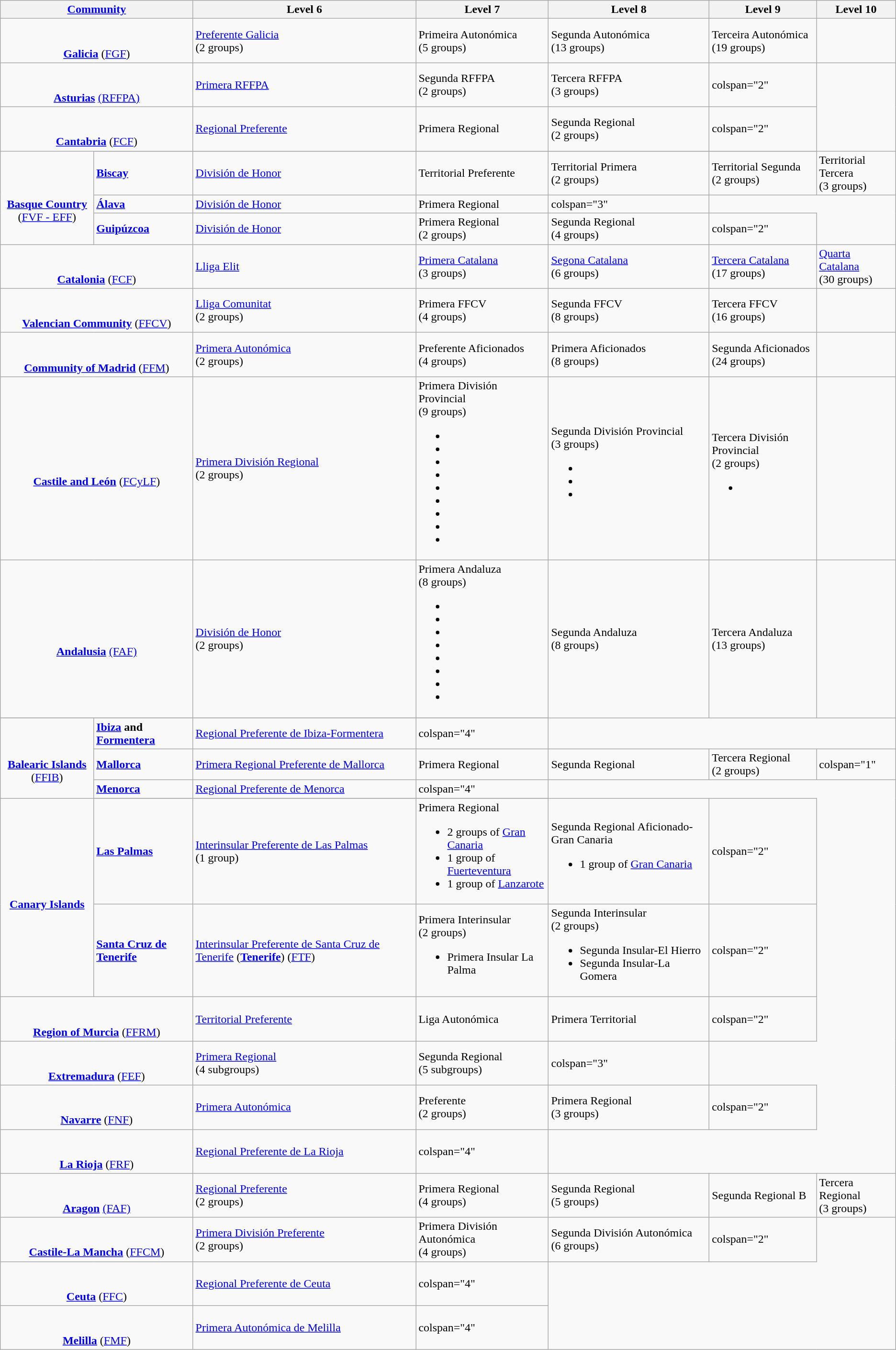<table class="wikitable sortable">
<tr>
<th colspan="2" align="center"><a href='#'>Community</a></th>
<th>Level 6</th>
<th>Level 7</th>
<th>Level 8</th>
<th>Level 9</th>
<th>Level 10</th>
</tr>
<tr>
<td colspan="2" align="center"><br><br><strong><a href='#'>Galicia</a></strong> (<a href='#'>FGF</a>)</td>
<td><a href='#'>Preferente Galicia</a><br>(2 groups)</td>
<td>Primeira Autonómica<br>(5 groups)</td>
<td>Segunda Autonómica<br>(13 groups)</td>
<td>Terceira Autonómica<br>(19 groups)</td>
<td></td>
</tr>
<tr>
<td colspan="2" align="center"><br><br><strong><a href='#'>Asturias</a></strong> <a href='#'>(RFFPA)</a></td>
<td><a href='#'>Primera RFFPA</a></td>
<td>Segunda RFFPA<br>(2 groups)</td>
<td>Tercera RFFPA<br>(3 groups)</td>
<td>colspan="2" </td>
</tr>
<tr>
<td colspan="2" align="center"><br><br><strong><a href='#'>Cantabria</a></strong> (<a href='#'>FCF</a>)</td>
<td><a href='#'>Regional Preferente</a></td>
<td>Primera Regional</td>
<td>Segunda Regional<br>(2 groups)</td>
<td>colspan="2" </td>
</tr>
<tr>
<td rowspan="4" align="center"><br><br><strong><a href='#'>Basque Country</a></strong> <br>(<a href='#'>FVF - EFF</a>)</td>
</tr>
<tr>
<td><strong><a href='#'>Biscay</a></strong></td>
<td><a href='#'>División de Honor</a></td>
<td>Territorial Preferente</td>
<td>Territorial Primera<br>(2 groups)</td>
<td>Territorial Segunda<br>(2 groups)</td>
<td>Territorial Tercera<br>(3 groups)</td>
</tr>
<tr>
<td><strong><a href='#'>Álava</a></strong></td>
<td><a href='#'>División de Honor</a></td>
<td>Primera Regional</td>
<td>colspan="3" </td>
</tr>
<tr>
<td><strong><a href='#'>Guipúzcoa</a></strong></td>
<td><a href='#'>División de Honor</a></td>
<td>Primera Regional<br>(2 groups)</td>
<td>Segunda Regional<br>(4 groups)</td>
<td>colspan="2" </td>
</tr>
<tr>
<td colspan="2" align="center"><br><br><strong><a href='#'>Catalonia</a></strong> (<a href='#'>FCF</a>)</td>
<td><a href='#'>Lliga Elit</a></td>
<td><a href='#'>Primera Catalana</a><br>(3 groups)</td>
<td><a href='#'>Segona Catalana</a><br>(6 groups)</td>
<td><a href='#'>Tercera Catalana</a><br>(17 groups)</td>
<td><a href='#'>Quarta Catalana</a><br>(30 groups)</td>
</tr>
<tr>
<td colspan="2" align="center"><br><br><strong><a href='#'>Valencian Community</a></strong> (<a href='#'>FFCV</a>)</td>
<td><a href='#'>Lliga Comunitat</a><br>(2 groups)</td>
<td>Primera FFCV<br>(4 groups)</td>
<td>Segunda FFCV<br>(8 groups)</td>
<td>Tercera FFCV<br>(16 groups)</td>
<td></td>
</tr>
<tr>
<td colspan="2" align="center"><br><br><strong><a href='#'>Community of Madrid</a></strong> (<a href='#'>FFM</a>)</td>
<td><a href='#'>Primera Autonómica</a><br>(2 groups)</td>
<td>Preferente Aficionados<br>(4 groups)</td>
<td>Primera Aficionados<br>(8 groups)</td>
<td>Segunda Aficionados<br>(24 groups)</td>
<td></td>
</tr>
<tr>
<td colspan="2" align="center"><br><br><strong><a href='#'>Castile and León</a></strong> (<a href='#'>FCyLF</a>)</td>
<td><a href='#'>Primera División Regional</a><br>(2 groups)</td>
<td>Primera División Provincial<br>(9 groups)<ul><li></li><li></li><li></li><li></li><li></li><li></li><li></li><li></li><li></li></ul></td>
<td>Segunda División Provincial<br>(3 groups)<ul><li></li><li></li><li></li></ul></td>
<td>Tercera División Provincial<br>(2 groups)<ul><li></li></ul></td>
<td></td>
</tr>
<tr>
<td colspan="2" align="center"><br><br><strong><a href='#'>Andalusia</a></strong> <a href='#'>(FAF)</a></td>
<td><a href='#'>División de Honor</a><br>(2 groups)</td>
<td>Primera Andaluza<br>(8 groups)<ul><li></li><li></li><li></li><li></li><li></li><li></li><li></li><li></li></ul></td>
<td>Segunda Andaluza<br>(8 groups)</td>
<td>Tercera Andaluza<br>(13 groups)</td>
<td></td>
</tr>
<tr>
</tr>
<tr>
<td rowspan="4" align="center"><br><br><strong><a href='#'>Balearic Islands</a></strong> (<a href='#'>FFIB</a>)</td>
</tr>
<tr>
<td><strong><a href='#'>Ibiza</a> and <a href='#'>Formentera</a></strong></td>
<td><a href='#'>Regional Preferente de Ibiza-Formentera</a></td>
<td>colspan="4" </td>
</tr>
<tr>
<td><strong><a href='#'>Mallorca</a></strong></td>
<td><a href='#'>Primera Regional Preferente de Mallorca</a></td>
<td>Primera Regional</td>
<td>Segunda Regional</td>
<td>Tercera Regional<br>(2 groups)</td>
<td>colspan="1" </td>
</tr>
<tr>
<td><strong><a href='#'>Menorca</a></strong></td>
<td><a href='#'>Regional Preferente de Menorca</a></td>
<td>colspan="4" </td>
</tr>
<tr>
<td rowspan="3" align="center"><br><strong><a href='#'>Canary Islands</a></strong></td>
</tr>
<tr>
<td><strong><a href='#'>Las Palmas</a></strong></td>
<td><a href='#'>Interinsular Preferente de Las Palmas</a><br>(1 group)</td>
<td>Primera Regional<br><ul><li>2 groups of <a href='#'>Gran Canaria</a></li><li>1 group of <a href='#'>Fuerteventura</a></li><li>1 group of <a href='#'>Lanzarote</a></li></ul></td>
<td>Segunda Regional Aficionado-Gran Canaria<br><ul><li>1 group of <a href='#'>Gran Canaria</a></li></ul></td>
<td>colspan="2" </td>
</tr>
<tr>
<td><strong><a href='#'>Santa Cruz de Tenerife</a></strong></td>
<td><a href='#'>Interinsular Preferente de Santa Cruz de Tenerife</a> (<strong><a href='#'>Tenerife</a></strong>) (<a href='#'>FTF</a>)</td>
<td>Primera Interinsular<br>(2 groups)<ul><li>Primera Insular La Palma</li></ul></td>
<td>Segunda Interinsular<br>(2 groups)<ul><li>Segunda Insular-El Hierro</li><li>Segunda Insular-La Gomera</li></ul></td>
<td>colspan="2" </td>
</tr>
<tr>
<td colspan="2" align="center"><br><br><strong><a href='#'>Region of Murcia</a></strong> (<a href='#'>FFRM</a>)</td>
<td><a href='#'>Territorial Preferente</a></td>
<td>Liga Autonómica</td>
<td>Primera Territorial</td>
<td>colspan="2" </td>
</tr>
<tr>
<td colspan="2" align="center"><br><br><strong><a href='#'>Extremadura</a></strong> (<a href='#'>FEF</a>)</td>
<td><a href='#'>Primera Regional</a><br>(4 subgroups)</td>
<td>Segunda Regional<br>(5 subgroups)</td>
<td>colspan="3" </td>
</tr>
<tr>
<td colspan="2" align="center"><br><br><strong><a href='#'>Navarre</a></strong> (<a href='#'>FNF</a>)</td>
<td><a href='#'>Primera Autonómica</a></td>
<td>Preferente<br>(2 groups)</td>
<td>Primera Regional<br>(3 groups)</td>
<td>colspan="2" </td>
</tr>
<tr>
<td colspan="2" align="center"><br><br><strong><a href='#'>La Rioja</a></strong> (<a href='#'>FRF</a>)</td>
<td><a href='#'>Regional Preferente de La Rioja</a></td>
<td>colspan="4" </td>
</tr>
<tr>
<td colspan="2" align="center"><br><br><strong><a href='#'>Aragon</a></strong> <a href='#'>(FAF)</a></td>
<td><a href='#'>Regional Preferente</a><br>(2 groups)</td>
<td>Primera Regional<br>(4 groups)</td>
<td>Segunda Regional<br>(5 groups)</td>
<td>Segunda Regional B</td>
<td>Tercera Regional<br>(3 groups)</td>
</tr>
<tr>
<td colspan="2" align="center"><br><br><strong><a href='#'>Castile-La Mancha</a></strong> (<a href='#'>FFCM</a>)</td>
<td><a href='#'>Primera División Preferente</a><br>(2 groups)</td>
<td>Primera División Autonómica<br>(4 groups)</td>
<td>Segunda División Autonómica<br>(6 groups)</td>
<td>colspan="2" </td>
</tr>
<tr>
<td colspan="2" align="center"><br><br><strong><a href='#'>Ceuta</a></strong> (<a href='#'>FFC</a>)</td>
<td><a href='#'>Regional Preferente de Ceuta</a></td>
<td>colspan="4" </td>
</tr>
<tr>
<td colspan="2" align="center"><br><br><strong><a href='#'>Melilla</a></strong> (<a href='#'>FMF</a>)</td>
<td><a href='#'>Primera Autonómica de Melilla</a></td>
<td>colspan="4" </td>
</tr>
</table>
